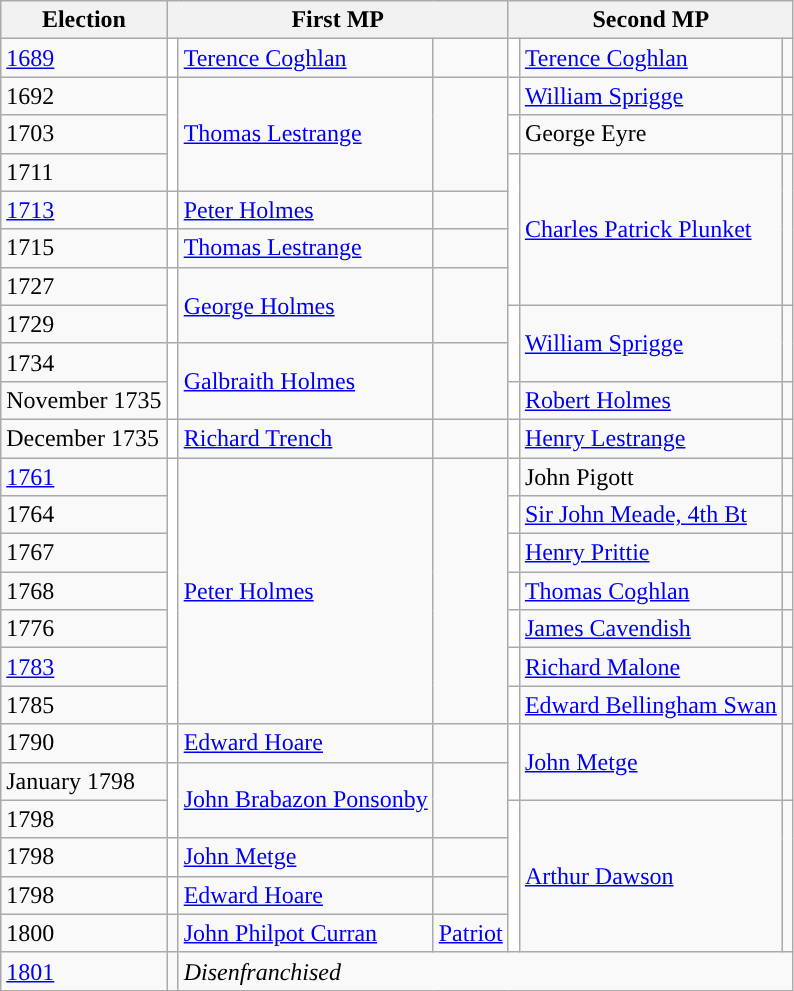<table class="wikitable">
<tr>
<th>Election</th>
<th colspan=3>First MP</th>
<th colspan=3>Second MP</th>
</tr>
<tr>
<td><a href='#'>1689</a></td>
<td style="background-color: white"></td>
<td><a href='#'>Terence Coghlan</a></td>
<td></td>
<td style="background-color: white"></td>
<td><a href='#'>Terence Coghlan</a></td>
<td></td>
</tr>
<tr>
<td>1692</td>
<td rowspan="3" style="background-color: white"></td>
<td rowspan="3"><a href='#'>Thomas Lestrange</a></td>
<td rowspan="3"></td>
<td style="background-color: white"></td>
<td><a href='#'>William Sprigge</a></td>
<td></td>
</tr>
<tr>
<td>1703</td>
<td style="background-color: white"></td>
<td>George Eyre</td>
<td></td>
</tr>
<tr>
<td>1711</td>
<td rowspan="4" style="background-color: white"></td>
<td rowspan="4"><a href='#'>Charles Patrick Plunket</a></td>
<td rowspan="4"></td>
</tr>
<tr>
<td><a href='#'>1713</a></td>
<td style="background-color: white"></td>
<td><a href='#'>Peter Holmes</a></td>
<td></td>
</tr>
<tr>
<td>1715</td>
<td style="background-color: white"></td>
<td><a href='#'>Thomas Lestrange</a></td>
<td></td>
</tr>
<tr>
<td>1727</td>
<td rowspan="2" style="background-color: white"></td>
<td rowspan="2"><a href='#'>George Holmes</a></td>
<td rowspan="2"></td>
</tr>
<tr>
<td>1729</td>
<td rowspan="2" style="background-color: white"></td>
<td rowspan="2"><a href='#'>William Sprigge</a></td>
<td rowspan="2"></td>
</tr>
<tr>
<td>1734</td>
<td rowspan="2" style="background-color: white"></td>
<td rowspan="2"><a href='#'>Galbraith Holmes</a></td>
<td rowspan="2"></td>
</tr>
<tr>
<td>November 1735</td>
<td style="background-color: white"></td>
<td><a href='#'>Robert Holmes</a></td>
<td></td>
</tr>
<tr>
<td>December 1735</td>
<td style="background-color: white"></td>
<td><a href='#'>Richard Trench</a></td>
<td></td>
<td style="background-color: white"></td>
<td><a href='#'>Henry Lestrange</a></td>
<td></td>
</tr>
<tr>
<td><a href='#'>1761</a></td>
<td rowspan="7" style="background-color: white"></td>
<td rowspan="7"><a href='#'>Peter Holmes</a></td>
<td rowspan="7"></td>
<td style="background-color: white"></td>
<td>John Pigott</td>
<td></td>
</tr>
<tr>
<td>1764</td>
<td style="background-color: white"></td>
<td><a href='#'>Sir John Meade, 4th Bt</a></td>
<td></td>
</tr>
<tr>
<td>1767</td>
<td style="background-color: white"></td>
<td><a href='#'>Henry Prittie</a></td>
<td></td>
</tr>
<tr>
<td>1768</td>
<td style="background-color: white"></td>
<td><a href='#'>Thomas Coghlan</a></td>
<td></td>
</tr>
<tr>
<td>1776</td>
<td style="background-color: white"></td>
<td><a href='#'>James Cavendish</a></td>
<td></td>
</tr>
<tr>
<td><a href='#'>1783</a></td>
<td style="background-color: white"></td>
<td><a href='#'>Richard Malone</a></td>
<td></td>
</tr>
<tr>
<td>1785</td>
<td style="background-color: white"></td>
<td><a href='#'>Edward Bellingham Swan</a></td>
<td></td>
</tr>
<tr>
<td>1790</td>
<td style="background-color: white"></td>
<td><a href='#'>Edward Hoare</a></td>
<td></td>
<td rowspan="2" style="background-color: white"></td>
<td rowspan="2"><a href='#'>John Metge</a></td>
<td rowspan="2"></td>
</tr>
<tr>
<td>January 1798</td>
<td rowspan="2" style="background-color: white"></td>
<td rowspan="2"><a href='#'>John Brabazon Ponsonby</a></td>
<td rowspan="2"></td>
</tr>
<tr>
<td>1798</td>
<td rowspan="4" style="background-color: white"></td>
<td rowspan="4"><a href='#'>Arthur Dawson</a></td>
<td rowspan="4"></td>
</tr>
<tr>
<td>1798</td>
<td style="background-color: white"></td>
<td><a href='#'>John Metge</a></td>
<td></td>
</tr>
<tr>
<td>1798</td>
<td style="background-color: white"></td>
<td><a href='#'>Edward Hoare</a></td>
<td></td>
</tr>
<tr>
<td>1800</td>
<td style="background-color: "></td>
<td><a href='#'>John Philpot Curran</a></td>
<td><a href='#'>Patriot</a></td>
</tr>
<tr>
<td><a href='#'>1801</a></td>
<td></td>
<td colspan="5"><em>Disenfranchised</em></td>
</tr>
</table>
